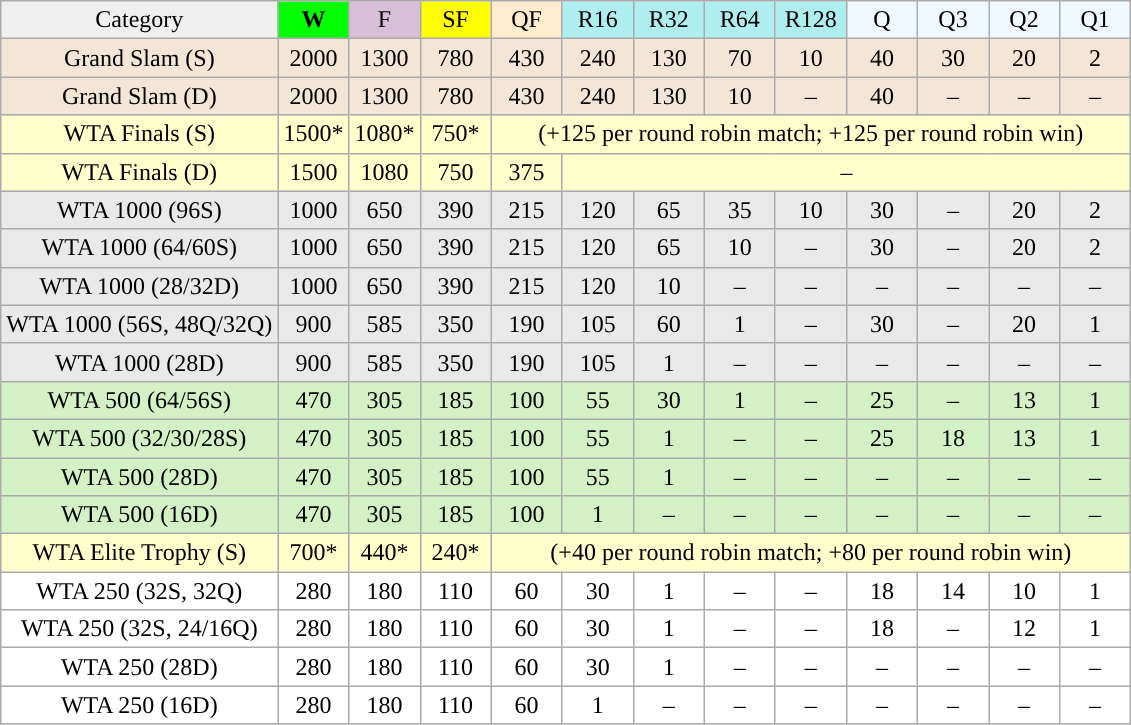<table class="wikitable">
<tr style="text-align:center">
<td style="background:#efefef;">Category</td>
<td style="width:40px; background:lime;"><strong>W</strong></td>
<td style="width:40px; background:thistle;">F</td>
<td style="width:40px; background:#ff0;">SF</td>
<td style="width:40px; background:#ffebcd;">QF</td>
<td style="width:40px; background:#afeeee;">R16</td>
<td style="width:40px; background:#afeeee;">R32</td>
<td style="width:40px; background:#afeeee;">R64</td>
<td style="width:40px; background:#afeeee;">R128</td>
<td style="width:40px; background:#f0f8ff;">Q</td>
<td style="width:40px; background:#f0f8ff;">Q3</td>
<td style="width:40px; background:#f0f8ff;">Q2</td>
<td style="width:40px; background:#f0f8ff;">Q1</td>
</tr>
<tr style="text-align:center; background:#F3E6D7;">
<td>Grand Slam (S)</td>
<td>2000</td>
<td>1300</td>
<td>780</td>
<td>430</td>
<td>240</td>
<td>130</td>
<td>70</td>
<td>10</td>
<td>40</td>
<td>30</td>
<td>20</td>
<td>2</td>
</tr>
<tr style="text-align:center; background:#F3E6D7;">
<td>Grand Slam (D)</td>
<td>2000</td>
<td>1300</td>
<td>780</td>
<td>430</td>
<td>240</td>
<td>130</td>
<td>10</td>
<td>–</td>
<td>40</td>
<td>–</td>
<td>–</td>
<td>–</td>
</tr>
<tr style="text-align:center; background:#ffc;">
<td>WTA Finals (S)</td>
<td>1500*</td>
<td>1080*</td>
<td>750*</td>
<td colspan="9" style="text-align:center">(+125 per round robin match; +125 per round robin win)</td>
</tr>
<tr style="text-align:center; background:#ffc;">
<td>WTA Finals (D)</td>
<td>1500</td>
<td>1080</td>
<td>750</td>
<td>375</td>
<td colspan="8" style="text-align:center">–</td>
</tr>
<tr style="text-align:center; background:#e9e9e9;">
<td>WTA 1000 (96S)</td>
<td>1000</td>
<td>650</td>
<td>390</td>
<td>215</td>
<td>120</td>
<td>65</td>
<td>35</td>
<td>10</td>
<td>30</td>
<td>–</td>
<td>20</td>
<td>2</td>
</tr>
<tr style="text-align:center; background:#e9e9e9;">
<td>WTA 1000 (64/60S)</td>
<td>1000</td>
<td>650</td>
<td>390</td>
<td>215</td>
<td>120</td>
<td>65</td>
<td>10</td>
<td>–</td>
<td>30</td>
<td>–</td>
<td>20</td>
<td>2</td>
</tr>
<tr style="text-align:center; background:#e9e9e9;">
<td>WTA 1000 (28/32D)</td>
<td>1000</td>
<td>650</td>
<td>390</td>
<td>215</td>
<td>120</td>
<td>10</td>
<td>–</td>
<td>–</td>
<td>–</td>
<td>–</td>
<td>–</td>
<td>–</td>
</tr>
<tr style="text-align:center; background:#E9E9E9;">
<td>WTA 1000 (56S, 48Q/32Q)</td>
<td>900</td>
<td>585</td>
<td>350</td>
<td>190</td>
<td>105</td>
<td>60</td>
<td>1</td>
<td>–</td>
<td>30</td>
<td>–</td>
<td>20</td>
<td>1</td>
</tr>
<tr style="text-align:center; background:#E9E9E9;">
<td>WTA 1000 (28D)</td>
<td>900</td>
<td>585</td>
<td>350</td>
<td>190</td>
<td>105</td>
<td>1</td>
<td>–</td>
<td>–</td>
<td>–</td>
<td>–</td>
<td>–</td>
<td>–</td>
</tr>
<tr style="text-align:center; background:#D4F1C5;">
<td>WTA 500 (64/56S)</td>
<td>470</td>
<td>305</td>
<td>185</td>
<td>100</td>
<td>55</td>
<td>30</td>
<td>1</td>
<td>–</td>
<td>25</td>
<td>–</td>
<td>13</td>
<td>1</td>
</tr>
<tr style="text-align:center; background:#D4F1C5;">
<td>WTA 500 (32/30/28S)</td>
<td>470</td>
<td>305</td>
<td>185</td>
<td>100</td>
<td>55</td>
<td>1</td>
<td>–</td>
<td>–</td>
<td>25</td>
<td>18</td>
<td>13</td>
<td>1</td>
</tr>
<tr style="text-align:center; background:#D4F1C5;">
<td>WTA 500 (28D)</td>
<td>470</td>
<td>305</td>
<td>185</td>
<td>100</td>
<td>55</td>
<td>1</td>
<td>–</td>
<td>–</td>
<td>–</td>
<td>–</td>
<td>–</td>
<td>–</td>
</tr>
<tr style="text-align:center; background:#D4F1C5;">
<td>WTA 500 (16D)</td>
<td>470</td>
<td>305</td>
<td>185</td>
<td>100</td>
<td>1</td>
<td>–</td>
<td>–</td>
<td>–</td>
<td>–</td>
<td>–</td>
<td>–</td>
<td>–</td>
</tr>
<tr style="text-align:center; background:#ffc;">
<td>WTA Elite Trophy (S)</td>
<td>700*</td>
<td>440*</td>
<td>240*</td>
<td colspan="9" style="text-align:center">(+40 per round robin match; +80 per round robin win)</td>
</tr>
<tr style="text-align:center; background:#fff;">
<td>WTA 250 (32S, 32Q)</td>
<td>280</td>
<td>180</td>
<td>110</td>
<td>60</td>
<td>30</td>
<td>1</td>
<td>–</td>
<td>–</td>
<td>18</td>
<td>14</td>
<td>10</td>
<td>1</td>
</tr>
<tr style="text-align:center; background:#fff;">
<td>WTA 250 (32S, 24/16Q)</td>
<td>280</td>
<td>180</td>
<td>110</td>
<td>60</td>
<td>30</td>
<td>1</td>
<td>–</td>
<td>–</td>
<td>18</td>
<td>–</td>
<td>12</td>
<td>1</td>
</tr>
<tr style="text-align:center; background:#fff;">
<td>WTA 250 (28D)</td>
<td>280</td>
<td>180</td>
<td>110</td>
<td>60</td>
<td>30</td>
<td>1</td>
<td>–</td>
<td>–</td>
<td>–</td>
<td>–</td>
<td>–</td>
<td>–</td>
</tr>
<tr style="text-align:center; background:#fff;">
<td>WTA 250 (16D)</td>
<td>280</td>
<td>180</td>
<td>110</td>
<td>60</td>
<td>1</td>
<td>–</td>
<td>–</td>
<td>–</td>
<td>–</td>
<td>–</td>
<td>–</td>
<td>–</td>
</tr>
</table>
